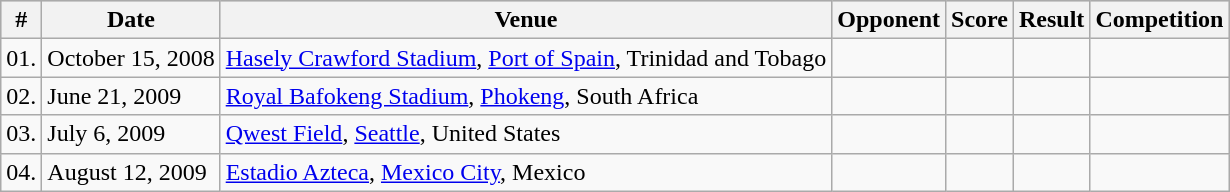<table class="wikitable">
<tr style="background:#ccc; text-align:center;">
<th>#</th>
<th>Date</th>
<th>Venue</th>
<th>Opponent</th>
<th>Score</th>
<th>Result</th>
<th>Competition</th>
</tr>
<tr>
<td>01.</td>
<td>October 15, 2008</td>
<td><a href='#'>Hasely Crawford Stadium</a>, <a href='#'>Port of Spain</a>, Trinidad and Tobago</td>
<td></td>
<td></td>
<td></td>
<td></td>
</tr>
<tr>
<td>02.</td>
<td>June 21, 2009</td>
<td><a href='#'>Royal Bafokeng Stadium</a>, <a href='#'>Phokeng</a>, South Africa</td>
<td></td>
<td></td>
<td></td>
<td></td>
</tr>
<tr>
<td>03.</td>
<td>July 6, 2009</td>
<td><a href='#'>Qwest Field</a>, <a href='#'>Seattle</a>, United States</td>
<td></td>
<td></td>
<td></td>
<td></td>
</tr>
<tr>
<td>04.</td>
<td>August 12, 2009</td>
<td><a href='#'>Estadio Azteca</a>, <a href='#'>Mexico City</a>, Mexico</td>
<td></td>
<td></td>
<td></td>
<td></td>
</tr>
</table>
